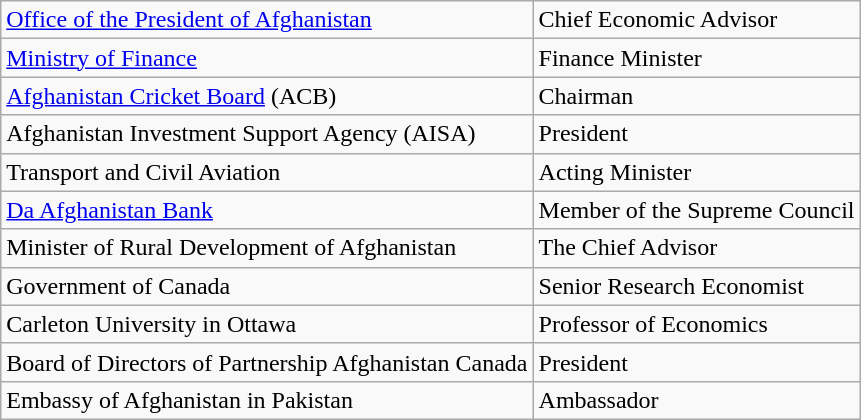<table class="wikitable">
<tr>
<td><a href='#'>Office of the President of Afghanistan</a></td>
<td>Chief Economic Advisor</td>
</tr>
<tr>
<td><a href='#'>Ministry of Finance</a></td>
<td>Finance Minister</td>
</tr>
<tr>
<td><a href='#'>Afghanistan Cricket Board</a> (ACB)</td>
<td>Chairman</td>
</tr>
<tr>
<td>Afghanistan Investment Support Agency (AISA)</td>
<td>President</td>
</tr>
<tr>
<td>Transport and Civil Aviation</td>
<td>Acting Minister</td>
</tr>
<tr>
<td><a href='#'>Da Afghanistan Bank</a></td>
<td>Member of the Supreme Council</td>
</tr>
<tr>
<td>Minister of Rural Development of Afghanistan</td>
<td>The Chief Advisor</td>
</tr>
<tr>
<td>Government of Canada</td>
<td>Senior Research Economist</td>
</tr>
<tr>
<td>Carleton University in Ottawa</td>
<td>Professor of Economics</td>
</tr>
<tr>
<td>Board of Directors of Partnership Afghanistan Canada</td>
<td>President</td>
</tr>
<tr>
<td>Embassy of Afghanistan in Pakistan</td>
<td>Ambassador</td>
</tr>
</table>
